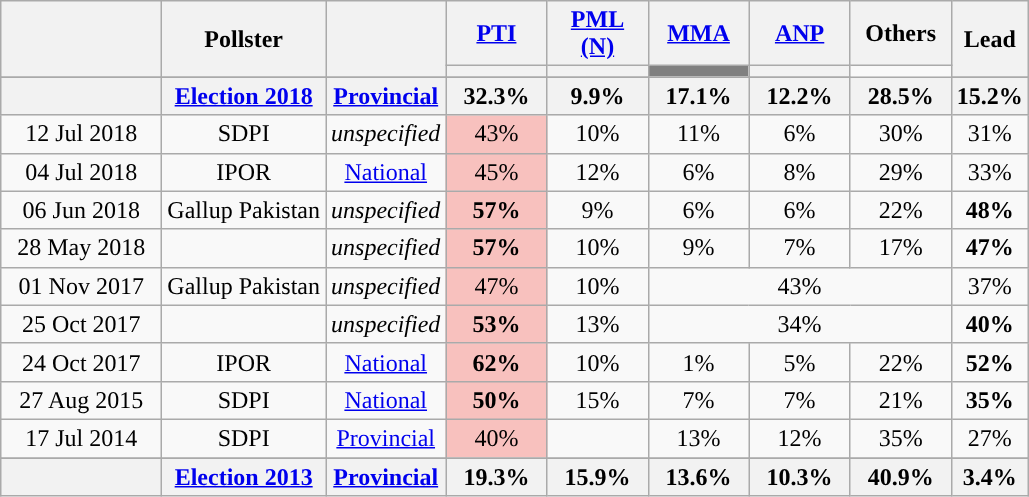<table class="wikitable sortable" style="text-align:center">
<tr>
<th style="width:100px;" rowspan="2"></th>
<th rowspan="2">Pollster</th>
<th style="width:60px;" rowspan="2"></th>
<th style="width:60px;" class="unsortable"><a href='#'>PTI</a></th>
<th style="width:60px;" class="unsortable"><a href='#'>PML (N)</a></th>
<th style="width:60px;" class="unsortable"><a href='#'>MMA</a></th>
<th style="width:60px;" class="unsortable"><a href='#'>ANP</a></th>
<th style="width:60px;" class="unsortable">Others</th>
<th class="unsortable" style="width:20px;" rowspan="2">Lead</th>
</tr>
<tr>
<th class="unsortable" style="color:inherit;background:"></th>
<th class="unsortable" style="color:inherit;background:"></th>
<th class="unsortable" style="color:inherit;background:gray; width:60px;"></th>
<th class="unsortable" style="color:inherit;background:"></th>
</tr>
<tr>
</tr>
<tr class=sortbottom style="background:#f2f2f2; font-weight:bold">
<th></th>
<th><a href='#'>Election 2018</a></th>
<th><a href='#'>Provincial</a></th>
<th style="background:"><strong>32.3%</strong></th>
<th>9.9%</th>
<th>17.1%</th>
<th>12.2%</th>
<th>28.5%</th>
<th style="background:"><strong>15.2%</strong></th>
</tr>
<tr>
<td>12 Jul 2018</td>
<td>SDPI</td>
<td><em>unspecified</em></td>
<td style="background:rgb(248, 193, 190)">43%</td>
<td>10%</td>
<td>11%</td>
<td>6%</td>
<td>30%</td>
<td style="background:">31%</td>
</tr>
<tr>
<td>04 Jul 2018</td>
<td>IPOR</td>
<td><a href='#'>National</a></td>
<td style="background:rgb(248, 193, 190)">45%</td>
<td>12%</td>
<td>6%</td>
<td>8%</td>
<td>29%</td>
<td style="background:">33%</td>
</tr>
<tr>
<td>06 Jun 2018</td>
<td>Gallup Pakistan</td>
<td><em>unspecified</em></td>
<td style="background:rgb(248, 193, 190)"><strong>57%</strong></td>
<td>9%</td>
<td>6%</td>
<td>6%</td>
<td>22%</td>
<td style="background:"><strong>48%</strong></td>
</tr>
<tr>
<td>28 May 2018</td>
<td></td>
<td><em>unspecified</em></td>
<td style="background:rgb(248, 193, 190)"><strong>57%</strong></td>
<td>10%</td>
<td>9%</td>
<td>7%</td>
<td>17%</td>
<td style="background:"><strong>47%</strong></td>
</tr>
<tr>
<td>01 Nov 2017</td>
<td>Gallup Pakistan</td>
<td><em>unspecified</em></td>
<td style="background:rgb(248, 193, 190)">47%</td>
<td>10%</td>
<td colspan="3">43%</td>
<td style="background:">37%</td>
</tr>
<tr>
<td>25 Oct 2017</td>
<td></td>
<td><em>unspecified</em></td>
<td style="background:rgb(248, 193, 190)"><strong>53%</strong></td>
<td>13%</td>
<td colspan="3">34%</td>
<td style="background:"><strong>40%</strong></td>
</tr>
<tr>
<td>24 Oct 2017</td>
<td>IPOR</td>
<td><a href='#'>National</a></td>
<td style="background:rgb(248, 193, 190)"><strong>62%</strong></td>
<td>10%</td>
<td>1%</td>
<td>5%</td>
<td>22%</td>
<td style="background:"><strong>52%</strong></td>
</tr>
<tr>
<td>27 Aug 2015</td>
<td>SDPI</td>
<td><a href='#'>National</a></td>
<td style="background:rgb(248, 193, 190)"><strong>50%</strong></td>
<td>15%</td>
<td>7%</td>
<td>7%</td>
<td>21%</td>
<td style="background:"><strong>35%</strong></td>
</tr>
<tr>
<td>17 Jul 2014</td>
<td>SDPI</td>
<td><a href='#'>Provincial</a></td>
<td style="background:rgb(248, 193, 190)">40%</td>
<td></td>
<td>13%</td>
<td>12%</td>
<td>35%</td>
<td style="background:">27%</td>
</tr>
<tr>
</tr>
<tr class=sortbottom style="background:#f2f2f2; font-weight:bold">
<th></th>
<th><a href='#'>Election 2013</a></th>
<th><a href='#'>Provincial</a></th>
<th style="background:"><strong>19.3%</strong></th>
<th>15.9%</th>
<th>13.6%</th>
<th>10.3%</th>
<th>40.9%</th>
<th style="background:"><strong>3.4%</strong></th>
</tr>
</table>
